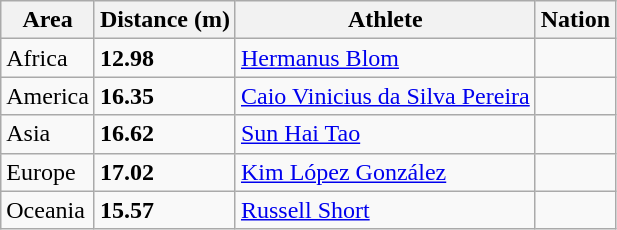<table class="wikitable">
<tr>
<th>Area</th>
<th>Distance (m)</th>
<th>Athlete</th>
<th>Nation</th>
</tr>
<tr>
<td>Africa</td>
<td><strong>12.98</strong></td>
<td><a href='#'>Hermanus Blom</a></td>
<td></td>
</tr>
<tr>
<td>America</td>
<td><strong>16.35</strong></td>
<td><a href='#'>Caio Vinicius da Silva Pereira</a></td>
<td></td>
</tr>
<tr>
<td>Asia</td>
<td><strong>16.62</strong> </td>
<td><a href='#'>Sun Hai Tao</a></td>
<td></td>
</tr>
<tr>
<td>Europe</td>
<td><strong>17.02</strong> </td>
<td><a href='#'>Kim López González</a></td>
<td></td>
</tr>
<tr>
<td>Oceania</td>
<td><strong>15.57</strong></td>
<td><a href='#'>Russell Short</a></td>
<td></td>
</tr>
</table>
